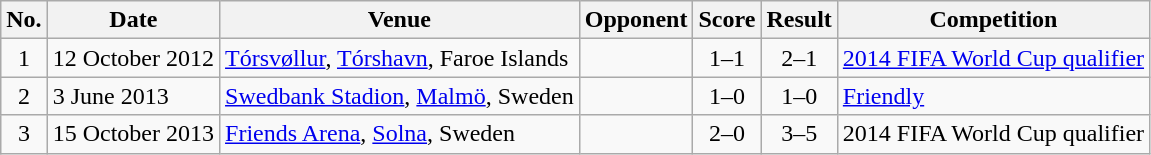<table class="wikitable sortable">
<tr>
<th scope="col">No.</th>
<th scope="col">Date</th>
<th scope="col">Venue</th>
<th scope="col">Opponent</th>
<th scope="col">Score</th>
<th scope="col">Result</th>
<th scope="col">Competition</th>
</tr>
<tr>
<td align="center">1</td>
<td>12 October 2012</td>
<td><a href='#'>Tórsvøllur</a>, <a href='#'>Tórshavn</a>, Faroe Islands</td>
<td></td>
<td align="center">1–1</td>
<td align="center">2–1</td>
<td><a href='#'>2014 FIFA World Cup qualifier</a></td>
</tr>
<tr>
<td align="center">2</td>
<td>3 June 2013</td>
<td><a href='#'>Swedbank Stadion</a>, <a href='#'>Malmö</a>, Sweden</td>
<td></td>
<td align="center">1–0</td>
<td align="center">1–0</td>
<td><a href='#'>Friendly</a></td>
</tr>
<tr>
<td align="center">3</td>
<td>15 October 2013</td>
<td><a href='#'>Friends Arena</a>, <a href='#'>Solna</a>, Sweden</td>
<td></td>
<td align="center">2–0</td>
<td align="center">3–5</td>
<td>2014 FIFA World Cup qualifier</td>
</tr>
</table>
